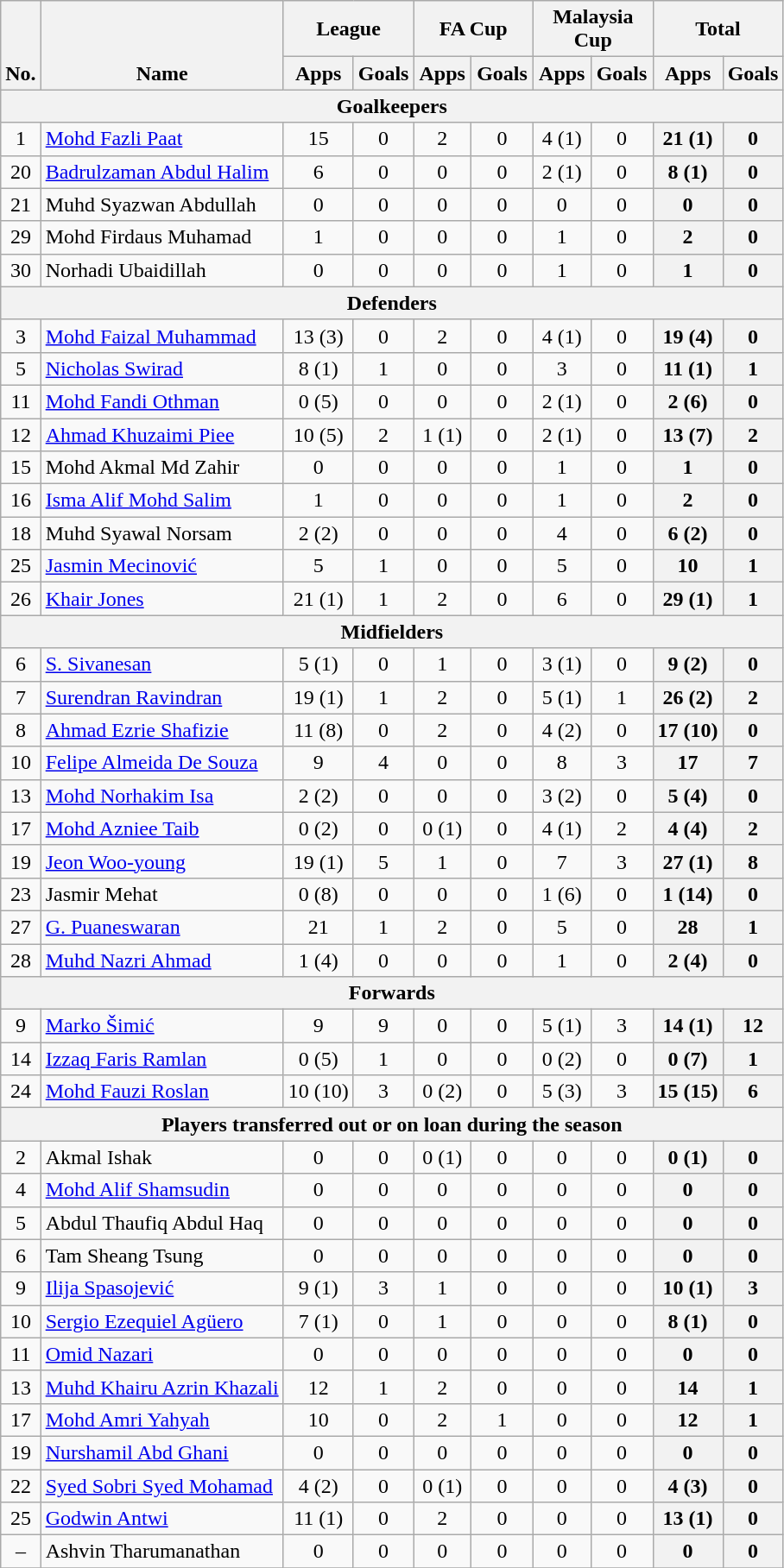<table class="wikitable" style="text-align:center">
<tr>
<th rowspan="2" style="vertical-align:bottom;">No.</th>
<th rowspan="2" style="vertical-align:bottom;">Name</th>
<th colspan="2" style="width:85px;">League</th>
<th colspan="2" style="width:85px;">FA Cup</th>
<th colspan="2" style="width:85px;">Malaysia Cup</th>
<th colspan="2" style="width:85px;">Total</th>
</tr>
<tr>
<th>Apps</th>
<th>Goals</th>
<th>Apps</th>
<th>Goals</th>
<th>Apps</th>
<th>Goals</th>
<th>Apps</th>
<th>Goals</th>
</tr>
<tr>
<th colspan="10" text-align:center;">Goalkeepers</th>
</tr>
<tr>
<td>1</td>
<td align=left> <a href='#'>Mohd Fazli Paat</a></td>
<td>15</td>
<td>0</td>
<td>2</td>
<td>0</td>
<td>4 (1)</td>
<td>0</td>
<th>21 (1)</th>
<th>0</th>
</tr>
<tr>
<td>20</td>
<td align=left> <a href='#'>Badrulzaman Abdul Halim</a></td>
<td>6</td>
<td>0</td>
<td>0</td>
<td>0</td>
<td>2 (1)</td>
<td>0</td>
<th>8 (1)</th>
<th>0</th>
</tr>
<tr>
<td>21</td>
<td align=left> Muhd Syazwan Abdullah</td>
<td>0</td>
<td>0</td>
<td>0</td>
<td>0</td>
<td>0</td>
<td>0</td>
<th>0</th>
<th>0</th>
</tr>
<tr>
<td>29</td>
<td align=left> Mohd Firdaus Muhamad</td>
<td>1</td>
<td>0</td>
<td>0</td>
<td>0</td>
<td>1</td>
<td>0</td>
<th>2</th>
<th>0</th>
</tr>
<tr>
<td>30</td>
<td align=left> Norhadi Ubaidillah</td>
<td>0</td>
<td>0</td>
<td>0</td>
<td>0</td>
<td>1</td>
<td>0</td>
<th>1</th>
<th>0</th>
</tr>
<tr>
<th colspan="11" text-align:center;">Defenders</th>
</tr>
<tr>
<td>3</td>
<td align=left> <a href='#'>Mohd Faizal Muhammad</a></td>
<td>13 (3)</td>
<td>0</td>
<td>2</td>
<td>0</td>
<td>4 (1)</td>
<td>0</td>
<th>19 (4)</th>
<th>0</th>
</tr>
<tr>
<td>5</td>
<td align=left> <a href='#'>Nicholas Swirad</a></td>
<td>8 (1)</td>
<td>1</td>
<td>0</td>
<td>0</td>
<td>3</td>
<td>0</td>
<th>11 (1)</th>
<th>1</th>
</tr>
<tr>
<td>11</td>
<td align=left> <a href='#'>Mohd Fandi Othman</a></td>
<td>0 (5)</td>
<td>0</td>
<td>0</td>
<td>0</td>
<td>2 (1)</td>
<td>0</td>
<th>2 (6)</th>
<th>0</th>
</tr>
<tr>
<td>12</td>
<td align=left> <a href='#'>Ahmad Khuzaimi Piee</a></td>
<td>10 (5)</td>
<td>2</td>
<td>1 (1)</td>
<td>0</td>
<td>2 (1)</td>
<td>0</td>
<th>13 (7)</th>
<th>2</th>
</tr>
<tr>
<td>15</td>
<td align=left> Mohd Akmal Md Zahir</td>
<td>0</td>
<td>0</td>
<td>0</td>
<td>0</td>
<td>1</td>
<td>0</td>
<th>1</th>
<th>0</th>
</tr>
<tr>
<td>16</td>
<td align=left> <a href='#'>Isma Alif Mohd Salim</a></td>
<td>1</td>
<td>0</td>
<td>0</td>
<td>0</td>
<td>1</td>
<td>0</td>
<th>2</th>
<th>0</th>
</tr>
<tr>
<td>18</td>
<td align=left> Muhd Syawal Norsam</td>
<td>2 (2)</td>
<td>0</td>
<td>0</td>
<td>0</td>
<td>4</td>
<td>0</td>
<th>6 (2)</th>
<th>0</th>
</tr>
<tr>
<td>25</td>
<td align=left> <a href='#'>Jasmin Mecinović</a></td>
<td>5</td>
<td>1</td>
<td>0</td>
<td>0</td>
<td>5</td>
<td>0</td>
<th>10</th>
<th>1</th>
</tr>
<tr>
<td>26</td>
<td align=left> <a href='#'>Khair Jones</a></td>
<td>21 (1)</td>
<td>1</td>
<td>2</td>
<td>0</td>
<td>6</td>
<td>0</td>
<th>29 (1)</th>
<th>1</th>
</tr>
<tr>
<th colspan="11" text-align:center;">Midfielders</th>
</tr>
<tr>
<td>6</td>
<td align=left> <a href='#'>S. Sivanesan</a></td>
<td>5 (1)</td>
<td>0</td>
<td>1</td>
<td>0</td>
<td>3 (1)</td>
<td>0</td>
<th>9 (2)</th>
<th>0</th>
</tr>
<tr>
<td>7</td>
<td align=left> <a href='#'>Surendran Ravindran</a></td>
<td>19 (1)</td>
<td>1</td>
<td>2</td>
<td>0</td>
<td>5 (1)</td>
<td>1</td>
<th>26 (2)</th>
<th>2</th>
</tr>
<tr>
<td>8</td>
<td align=left> <a href='#'>Ahmad Ezrie Shafizie</a></td>
<td>11 (8)</td>
<td>0</td>
<td>2</td>
<td>0</td>
<td>4 (2)</td>
<td>0</td>
<th>17 (10)</th>
<th>0</th>
</tr>
<tr>
<td>10</td>
<td align=left> <a href='#'>Felipe Almeida De Souza</a></td>
<td>9</td>
<td>4</td>
<td>0</td>
<td>0</td>
<td>8</td>
<td>3</td>
<th>17</th>
<th>7</th>
</tr>
<tr>
<td>13</td>
<td align=left> <a href='#'>Mohd Norhakim Isa</a></td>
<td>2 (2)</td>
<td>0</td>
<td>0</td>
<td>0</td>
<td>3 (2)</td>
<td>0</td>
<th>5 (4)</th>
<th>0</th>
</tr>
<tr>
<td>17</td>
<td align=left> <a href='#'>Mohd Azniee Taib</a></td>
<td>0 (2)</td>
<td>0</td>
<td>0 (1)</td>
<td>0</td>
<td>4 (1)</td>
<td>2</td>
<th>4 (4)</th>
<th>2</th>
</tr>
<tr>
<td>19</td>
<td align=left> <a href='#'>Jeon Woo-young</a></td>
<td>19 (1)</td>
<td>5</td>
<td>1</td>
<td>0</td>
<td>7</td>
<td>3</td>
<th>27 (1)</th>
<th>8</th>
</tr>
<tr>
<td>23</td>
<td align=left> Jasmir Mehat</td>
<td>0 (8)</td>
<td>0</td>
<td>0</td>
<td>0</td>
<td>1 (6)</td>
<td>0</td>
<th>1 (14)</th>
<th>0</th>
</tr>
<tr>
<td>27</td>
<td align=left> <a href='#'>G. Puaneswaran</a></td>
<td>21</td>
<td>1</td>
<td>2</td>
<td>0</td>
<td>5</td>
<td>0</td>
<th>28</th>
<th>1</th>
</tr>
<tr>
<td>28</td>
<td align=left> <a href='#'>Muhd Nazri Ahmad</a></td>
<td>1 (4)</td>
<td>0</td>
<td>0</td>
<td>0</td>
<td>1</td>
<td>0</td>
<th>2 (4)</th>
<th>0</th>
</tr>
<tr>
<th colspan="11" text-align:center;">Forwards</th>
</tr>
<tr>
<td>9</td>
<td align=left> <a href='#'>Marko Šimić</a></td>
<td>9</td>
<td>9</td>
<td>0</td>
<td>0</td>
<td>5 (1)</td>
<td>3</td>
<th>14 (1)</th>
<th>12</th>
</tr>
<tr>
<td>14</td>
<td align=left> <a href='#'>Izzaq Faris Ramlan</a></td>
<td>0 (5)</td>
<td>1</td>
<td>0</td>
<td>0</td>
<td>0 (2)</td>
<td>0</td>
<th>0 (7)</th>
<th>1</th>
</tr>
<tr>
<td>24</td>
<td align=left> <a href='#'>Mohd Fauzi Roslan</a></td>
<td>10 (10)</td>
<td>3</td>
<td>0 (2)</td>
<td>0</td>
<td>5 (3)</td>
<td>3</td>
<th>15 (15)</th>
<th>6</th>
</tr>
<tr>
<th colspan="11" text-align:center;">Players transferred out or on loan during the season</th>
</tr>
<tr>
<td>2</td>
<td align=left> Akmal Ishak</td>
<td>0</td>
<td>0</td>
<td>0 (1)</td>
<td>0</td>
<td>0</td>
<td>0</td>
<th>0 (1)</th>
<th>0</th>
</tr>
<tr>
<td>4</td>
<td align=left> <a href='#'>Mohd Alif Shamsudin</a></td>
<td>0</td>
<td>0</td>
<td>0</td>
<td>0</td>
<td>0</td>
<td>0</td>
<th>0</th>
<th>0</th>
</tr>
<tr>
<td>5</td>
<td align=left> Abdul Thaufiq Abdul Haq</td>
<td>0</td>
<td>0</td>
<td>0</td>
<td>0</td>
<td>0</td>
<td>0</td>
<th>0</th>
<th>0</th>
</tr>
<tr>
<td>6</td>
<td align=left> Tam Sheang Tsung</td>
<td>0</td>
<td>0</td>
<td>0</td>
<td>0</td>
<td>0</td>
<td>0</td>
<th>0</th>
<th>0</th>
</tr>
<tr>
<td>9</td>
<td align=left> <a href='#'>Ilija Spasojević</a></td>
<td>9 (1)</td>
<td>3</td>
<td>1</td>
<td>0</td>
<td>0</td>
<td>0</td>
<th>10 (1)</th>
<th>3</th>
</tr>
<tr>
<td>10</td>
<td align=left> <a href='#'>Sergio Ezequiel Agüero</a></td>
<td>7 (1)</td>
<td>0</td>
<td>1</td>
<td>0</td>
<td>0</td>
<td>0</td>
<th>8 (1)</th>
<th>0</th>
</tr>
<tr>
<td>11</td>
<td align=left> <a href='#'>Omid Nazari</a></td>
<td>0</td>
<td>0</td>
<td>0</td>
<td>0</td>
<td>0</td>
<td>0</td>
<th>0</th>
<th>0</th>
</tr>
<tr>
<td>13</td>
<td align=left> <a href='#'>Muhd Khairu Azrin Khazali</a></td>
<td>12</td>
<td>1</td>
<td>2</td>
<td>0</td>
<td>0</td>
<td>0</td>
<th>14</th>
<th>1</th>
</tr>
<tr>
<td>17</td>
<td align=left> <a href='#'>Mohd Amri Yahyah</a></td>
<td>10</td>
<td>0</td>
<td>2</td>
<td>1</td>
<td>0</td>
<td>0</td>
<th>12</th>
<th>1</th>
</tr>
<tr>
<td>19</td>
<td align=left> <a href='#'>Nurshamil Abd Ghani</a></td>
<td>0</td>
<td>0</td>
<td>0</td>
<td>0</td>
<td>0</td>
<td>0</td>
<th>0</th>
<th>0</th>
</tr>
<tr>
<td>22</td>
<td align=left> <a href='#'>Syed Sobri Syed Mohamad</a></td>
<td>4 (2)</td>
<td>0</td>
<td>0 (1)</td>
<td>0</td>
<td>0</td>
<td>0</td>
<th>4 (3)</th>
<th>0</th>
</tr>
<tr>
<td>25</td>
<td align=left> <a href='#'>Godwin Antwi</a></td>
<td>11 (1)</td>
<td>0</td>
<td>2</td>
<td>0</td>
<td>0</td>
<td>0</td>
<th>13 (1)</th>
<th>0</th>
</tr>
<tr>
<td>–</td>
<td align=left> Ashvin Tharumanathan</td>
<td>0</td>
<td>0</td>
<td>0</td>
<td>0</td>
<td>0</td>
<td>0</td>
<th>0</th>
<th>0</th>
</tr>
<tr>
</tr>
</table>
